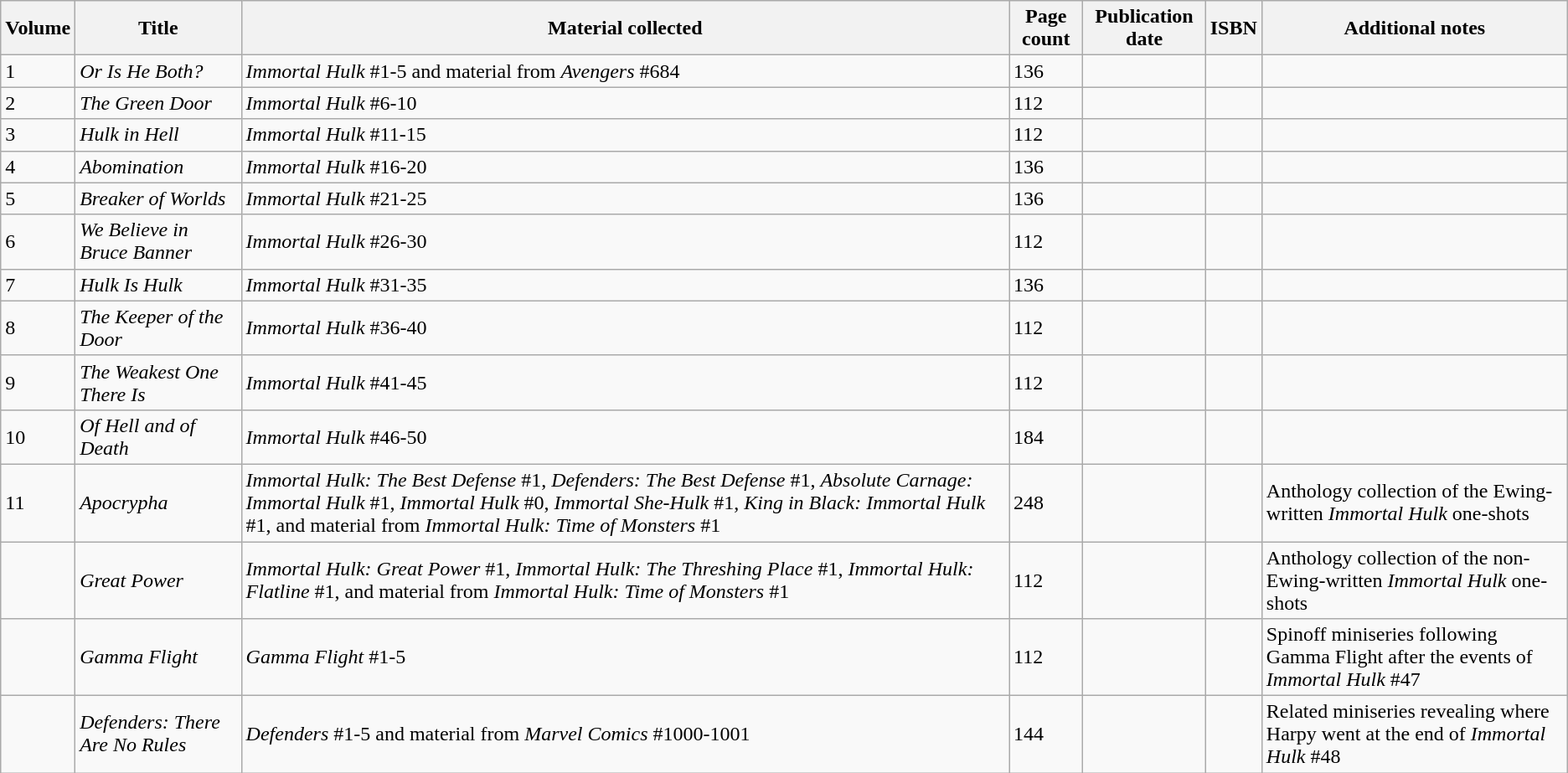<table class="wikitable sortable">
<tr>
<th>Volume</th>
<th class="unsortable">Title</th>
<th class="unsortable">Material collected</th>
<th>Page count</th>
<th>Publication date</th>
<th class="unsortable">ISBN</th>
<th class="unsortable">Additional notes</th>
</tr>
<tr>
<td>1</td>
<td><em>Or Is He Both?</em></td>
<td><em>Immortal Hulk</em> #1-5 and material from <em>Avengers</em> #684</td>
<td>136</td>
<td></td>
<td></td>
<td></td>
</tr>
<tr>
<td>2</td>
<td><em>The Green Door</em></td>
<td><em>Immortal Hulk</em> #6-10</td>
<td>112</td>
<td></td>
<td></td>
<td></td>
</tr>
<tr>
<td>3</td>
<td><em>Hulk in Hell</em></td>
<td><em>Immortal Hulk</em> #11-15</td>
<td>112</td>
<td></td>
<td></td>
<td></td>
</tr>
<tr>
<td>4</td>
<td><em>Abomination</em></td>
<td><em>Immortal Hulk</em> #16-20</td>
<td>136</td>
<td></td>
<td></td>
<td></td>
</tr>
<tr>
<td>5</td>
<td><em>Breaker of Worlds</em></td>
<td><em>Immortal Hulk</em> #21-25</td>
<td>136</td>
<td></td>
<td></td>
<td></td>
</tr>
<tr>
<td>6</td>
<td><em>We Believe in Bruce Banner</em></td>
<td><em>Immortal Hulk</em> #26-30</td>
<td>112</td>
<td></td>
<td></td>
<td></td>
</tr>
<tr>
<td>7</td>
<td><em>Hulk Is Hulk</em></td>
<td><em>Immortal Hulk</em> #31-35</td>
<td>136</td>
<td></td>
<td></td>
<td></td>
</tr>
<tr>
<td>8</td>
<td><em>The Keeper of the Door</em></td>
<td><em>Immortal Hulk</em> #36-40</td>
<td>112</td>
<td></td>
<td></td>
<td></td>
</tr>
<tr>
<td>9</td>
<td><em>The Weakest One There Is</em></td>
<td><em>Immortal Hulk</em> #41-45</td>
<td>112</td>
<td></td>
<td></td>
<td></td>
</tr>
<tr>
<td>10</td>
<td><em>Of Hell and of Death</em></td>
<td><em>Immortal Hulk</em> #46-50</td>
<td>184</td>
<td></td>
<td></td>
<td></td>
</tr>
<tr>
<td>11</td>
<td><em>Apocrypha</em></td>
<td><em>Immortal Hulk: The Best Defense</em> #1, <em>Defenders: The Best Defense</em> #1, <em>Absolute Carnage: Immortal Hulk</em> #1, <em>Immortal Hulk</em> #0, <em>Immortal She-Hulk</em> #1, <em>King in Black: Immortal Hulk</em> #1, and material from <em>Immortal Hulk: Time of Monsters</em> #1</td>
<td>248</td>
<td></td>
<td></td>
<td>Anthology collection of the Ewing-written <em>Immortal Hulk</em> one-shots</td>
</tr>
<tr>
<td></td>
<td><em>Great Power</em></td>
<td><em>Immortal Hulk: Great Power</em> #1, <em>Immortal Hulk: The Threshing Place</em> #1, <em>Immortal Hulk: Flatline</em> #1, and material from <em>Immortal Hulk: Time of Monsters</em> #1</td>
<td>112</td>
<td></td>
<td></td>
<td>Anthology collection of the non-Ewing-written <em>Immortal Hulk</em> one-shots</td>
</tr>
<tr>
<td></td>
<td><em>Gamma Flight</em></td>
<td><em>Gamma Flight</em> #1-5</td>
<td>112</td>
<td></td>
<td></td>
<td>Spinoff miniseries following Gamma Flight after the events of <em>Immortal Hulk</em> #47</td>
</tr>
<tr>
<td></td>
<td><em>Defenders: There Are No Rules</em></td>
<td><em>Defenders</em> #1-5 and material from <em>Marvel Comics</em> #1000-1001</td>
<td>144</td>
<td></td>
<td></td>
<td>Related miniseries revealing where Harpy went at the end of <em>Immortal Hulk</em> #48</td>
</tr>
</table>
